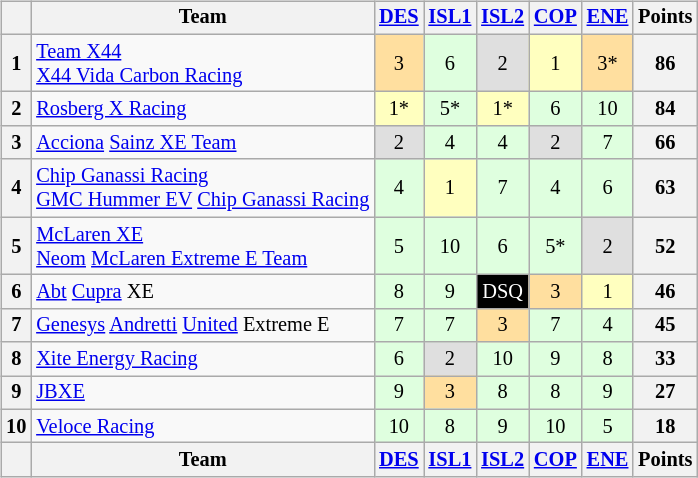<table>
<tr>
<td style="vertical-align:top; text-align:center"><br><table class="wikitable" style="font-size: 85%">
<tr style="vertical-align:middle;">
<th style="vertical-align:middle"></th>
<th style="vertical-align:middle;background">Team</th>
<th><a href='#'>DES</a><br></th>
<th><a href='#'>ISL1</a><br></th>
<th><a href='#'>ISL2</a><br></th>
<th><a href='#'>COP</a><br></th>
<th><a href='#'>ENE</a><br></th>
<th style="vertical-align:middle">Points</th>
</tr>
<tr>
<th>1</th>
<td align="left"> <a href='#'>Team X44</a><br> <a href='#'>X44 Vida Carbon Racing</a></td>
<td style="background:#FFDF9F;">3</td>
<td style="background:#DFFFDF;">6</td>
<td style="background:#DFDFDF;">2</td>
<td style="background:#FFFFBF;">1</td>
<td style="background:#FFDF9F;">3*</td>
<th>86</th>
</tr>
<tr>
<th>2</th>
<td align="left"> <a href='#'>Rosberg X Racing</a></td>
<td width="15px" style="background:#FFFFBF;">1*</td>
<td width="15px" style="background:#DFFFDF;">5*</td>
<td width="15px" style="background:#FFFFBF;">1*</td>
<td width="15px" style="background:#DFFFDF;">6</td>
<td width="15px" style="background:#DFFFDF;">10</td>
<th>84</th>
</tr>
<tr>
<th>3</th>
<td align="left"> <a href='#'>Acciona</a>  <a href='#'>Sainz XE Team</a></td>
<td style="background:#DFDFDF;">2</td>
<td style="background:#DFFFDF;">4</td>
<td style="background:#DFFFDF;">4</td>
<td style="background:#DFDFDF;">2</td>
<td style="background:#DFFFDF;">7</td>
<th>66</th>
</tr>
<tr>
<th>4</th>
<td align="left"> <a href='#'>Chip Ganassi Racing</a><br> <a href='#'>GMC Hummer EV</a> <a href='#'>Chip Ganassi Racing</a></td>
<td style="background:#DFFFDF;">4</td>
<td style="background:#FFFFBF;">1</td>
<td style="background:#DFFFDF;">7</td>
<td style="background:#DFFFDF;">4</td>
<td style="background:#DFFFDF;">6</td>
<th>63</th>
</tr>
<tr>
<th>5</th>
<td align="left"> <a href='#'>McLaren XE</a><br> <a href='#'>Neom</a> <a href='#'>McLaren Extreme E Team</a></td>
<td style="background:#DFFFDF;">5</td>
<td style="background:#DFFFDF;">10</td>
<td style="background:#DFFFDF;">6</td>
<td style="background:#DFFFDF;">5*</td>
<td style="background:#DFDFDF;">2</td>
<th>52</th>
</tr>
<tr>
<th>6</th>
<td align="left"> <a href='#'>Abt</a> <a href='#'>Cupra</a> XE</td>
<td style="background:#DFFFDF;">8</td>
<td style="background:#DFFFDF;">9</td>
<td style="background:#000000;color:white">DSQ</td>
<td style="background:#FFDF9F;">3</td>
<td style="background:#FFFFBF;">1</td>
<th>46</th>
</tr>
<tr>
<th>7</th>
<td nowrap align="left"> <a href='#'>Genesys</a> <a href='#'>Andretti</a> <a href='#'>United</a> Extreme E</td>
<td style="background:#DFFFDF;">7</td>
<td style="background:#DFFFDF;">7</td>
<td style="background:#FFDF9F;">3</td>
<td style="background:#DFFFDF;">7</td>
<td style="background:#DFFFDF;">4</td>
<th>45</th>
</tr>
<tr>
<th>8</th>
<td align="left"> <a href='#'>Xite Energy Racing</a></td>
<td style="background:#DFFFDF;">6</td>
<td style="background:#DFDFDF;">2</td>
<td style="background:#DFFFDF;">10</td>
<td style="background:#DFFFDF;">9</td>
<td style="background:#DFFFDF;">8</td>
<th>33</th>
</tr>
<tr>
<th>9</th>
<td align="left"> <a href='#'>JBXE</a></td>
<td style="background:#DFFFDF;">9</td>
<td style="background:#FFDF9F;">3</td>
<td style="background:#DFFFDF;">8</td>
<td style="background:#DFFFDF;">8</td>
<td style="background:#DFFFDF;">9</td>
<th>27</th>
</tr>
<tr>
<th>10</th>
<td align="left"> <a href='#'>Veloce Racing</a></td>
<td style="background:#DFFFDF;">10</td>
<td style="background:#DFFFDF;">8</td>
<td style="background:#DFFFDF;">9</td>
<td style="background:#DFFFDF;">10</td>
<td style="background:#DFFFDF;">5</td>
<th>18</th>
</tr>
<tr>
<th style="vertical-align:middle"></th>
<th style="vertical-align:middle;background">Team</th>
<th><a href='#'>DES</a><br></th>
<th><a href='#'>ISL1</a><br></th>
<th><a href='#'>ISL2</a><br></th>
<th><a href='#'>COP</a><br></th>
<th><a href='#'>ENE</a><br></th>
<th style="vertical-align:middle">Points</th>
</tr>
</table>
</td>
</tr>
</table>
